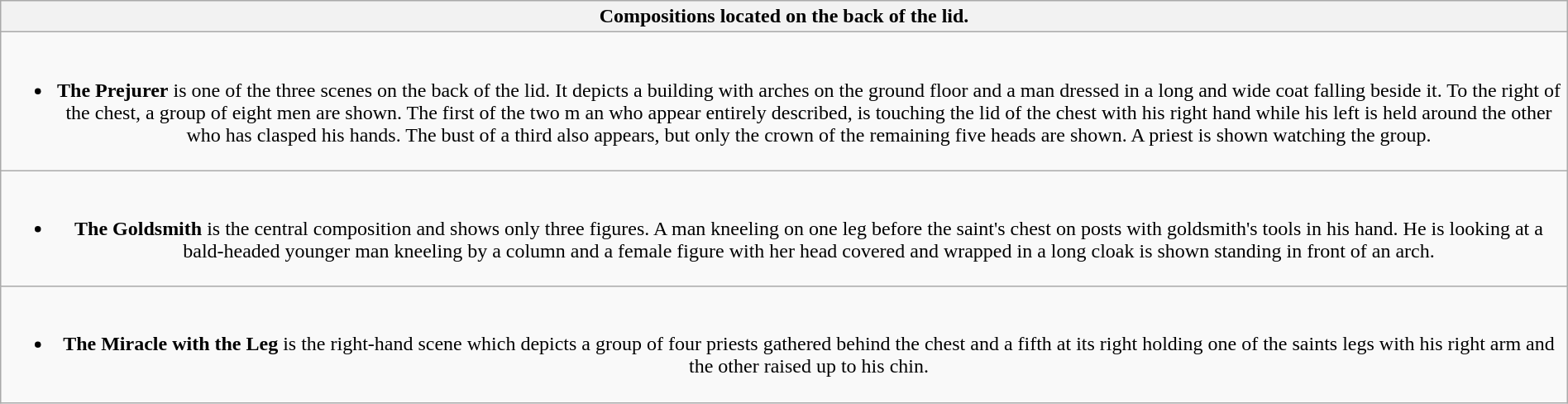<table class="wikitable" style="width:100%">
<tr>
<th><strong>Compositions located on the back of the lid.</strong></th>
</tr>
<tr>
<td align="center"><br><ul><li><strong>The Prejurer</strong> is one of the three scenes on the back of the lid. It depicts a building with arches on the ground floor and a man dressed in a long and wide coat falling beside it. To the right of the chest, a group of eight men are shown. The first of the two m an who appear entirely described, is touching the lid of the chest with his right hand while his left is held around the other who has clasped his hands. The bust of a third also appears, but only the crown of the remaining five heads are shown. A priest is shown watching the group.</li></ul></td>
</tr>
<tr>
<td align="center"><br><ul><li><strong>The Goldsmith</strong> is the central composition and shows only three figures. A man kneeling on one leg before the saint's chest on posts with goldsmith's tools in his hand. He is looking at a bald-headed younger man kneeling by a column and a female figure with her head covered and wrapped in a long cloak is shown standing in front of an arch.</li></ul></td>
</tr>
<tr>
<td align="center"><br><ul><li><strong>The Miracle with the Leg</strong> is the right-hand scene which depicts a group of four priests gathered behind the chest and a fifth at its right holding one of the saints legs with his right arm and the other raised up to his chin.</li></ul></td>
</tr>
</table>
